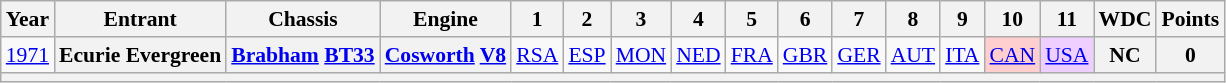<table class="wikitable" style="text-align:center; font-size:90%">
<tr>
<th>Year</th>
<th>Entrant</th>
<th>Chassis</th>
<th>Engine</th>
<th>1</th>
<th>2</th>
<th>3</th>
<th>4</th>
<th>5</th>
<th>6</th>
<th>7</th>
<th>8</th>
<th>9</th>
<th>10</th>
<th>11</th>
<th>WDC</th>
<th>Points</th>
</tr>
<tr>
<td><a href='#'>1971</a></td>
<th>Ecurie Evergreen</th>
<th><a href='#'>Brabham</a> <a href='#'>BT33</a></th>
<th><a href='#'>Cosworth</a>  <a href='#'>V8</a></th>
<td><a href='#'>RSA</a></td>
<td><a href='#'>ESP</a></td>
<td><a href='#'>MON</a></td>
<td><a href='#'>NED</a></td>
<td><a href='#'>FRA</a></td>
<td><a href='#'>GBR</a></td>
<td><a href='#'>GER</a></td>
<td><a href='#'>AUT</a></td>
<td><a href='#'>ITA</a></td>
<td style="background:#ffcfcf;"><a href='#'>CAN</a><br></td>
<td style="background:#EFCFFF;"><a href='#'>USA</a><br></td>
<th>NC</th>
<th>0</th>
</tr>
<tr>
<th colspan="17"></th>
</tr>
</table>
